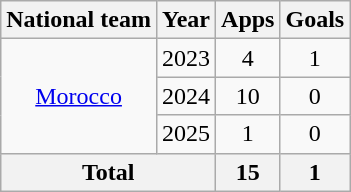<table class=wikitable style="text-align: center">
<tr>
<th>National team</th>
<th>Year</th>
<th>Apps</th>
<th>Goals</th>
</tr>
<tr>
<td rowspan="3"><a href='#'>Morocco</a></td>
<td>2023</td>
<td>4</td>
<td>1</td>
</tr>
<tr>
<td>2024</td>
<td>10</td>
<td>0</td>
</tr>
<tr>
<td>2025</td>
<td>1</td>
<td>0</td>
</tr>
<tr>
<th colspan="2">Total</th>
<th>15</th>
<th>1</th>
</tr>
</table>
